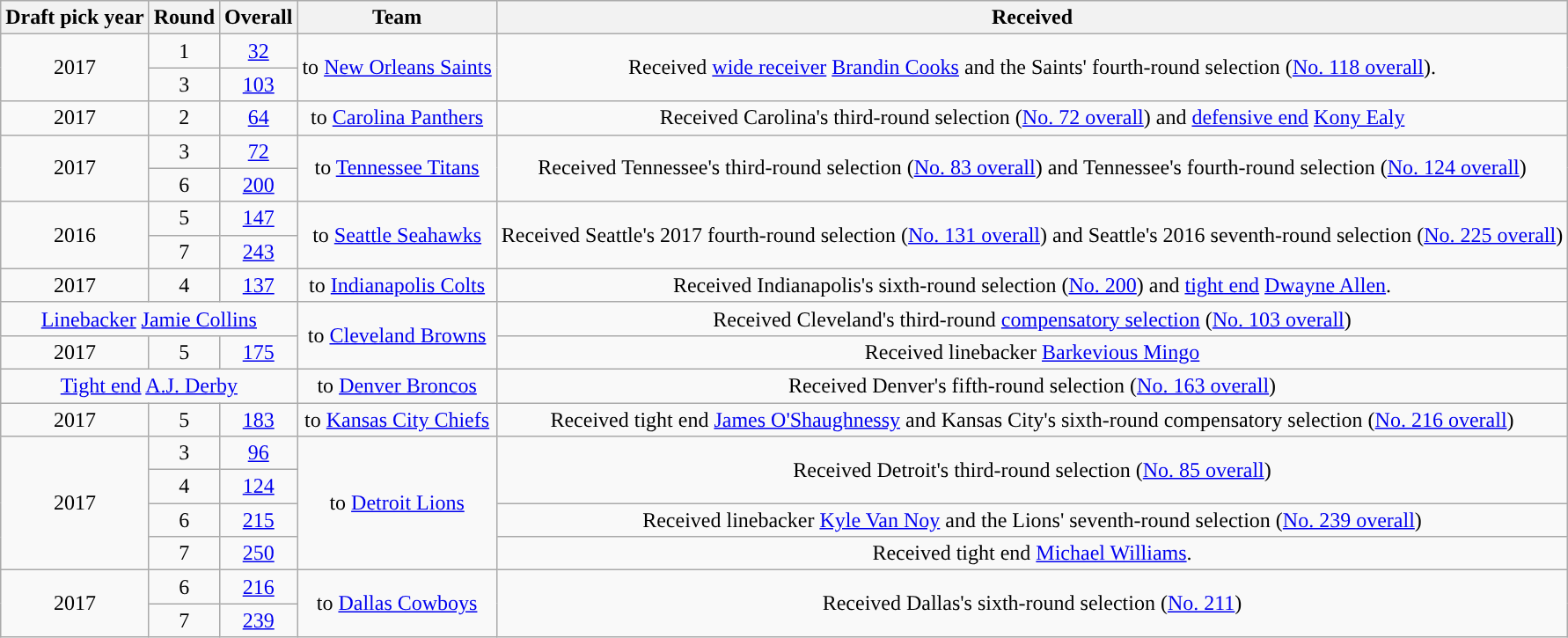<table class="wikitable" style="text-align: center">
<tr>
<th>Draft pick year</th>
<th>Round</th>
<th>Overall</th>
<th>Team</th>
<th>Received</th>
</tr>
<tr>
<td rowspan="2">2017</td>
<td>1</td>
<td><a href='#'>32</a></td>
<td rowspan="2">to <a href='#'>New Orleans Saints</a></td>
<td rowspan="2">Received <a href='#'>wide receiver</a> <a href='#'>Brandin Cooks</a> and the Saints' fourth-round selection (<a href='#'>No. 118 overall</a>).</td>
</tr>
<tr>
<td>3</td>
<td><a href='#'>103</a></td>
</tr>
<tr>
<td>2017</td>
<td>2</td>
<td><a href='#'>64</a></td>
<td>to <a href='#'>Carolina Panthers</a></td>
<td>Received Carolina's third-round selection (<a href='#'>No. 72 overall</a>) and <a href='#'>defensive end</a> <a href='#'>Kony Ealy</a></td>
</tr>
<tr>
<td rowspan="2">2017</td>
<td>3</td>
<td><a href='#'>72</a></td>
<td rowspan="2">to <a href='#'>Tennessee Titans</a></td>
<td rowspan="2">Received Tennessee's third-round selection (<a href='#'>No. 83 overall</a>) and Tennessee's fourth-round selection (<a href='#'>No. 124 overall</a>)</td>
</tr>
<tr>
<td>6</td>
<td><a href='#'>200</a></td>
</tr>
<tr>
<td rowspan="2">2016</td>
<td>5</td>
<td><a href='#'>147</a></td>
<td rowspan="2">to <a href='#'>Seattle Seahawks</a></td>
<td rowspan="2">Received Seattle's 2017 fourth-round selection (<a href='#'>No. 131 overall</a>) and Seattle's 2016 seventh-round selection (<a href='#'>No. 225 overall</a>)</td>
</tr>
<tr>
<td>7</td>
<td><a href='#'>243</a></td>
</tr>
<tr>
<td>2017</td>
<td>4</td>
<td><a href='#'>137</a></td>
<td>to <a href='#'>Indianapolis Colts</a></td>
<td>Received Indianapolis's sixth-round selection (<a href='#'>No. 200</a>) and <a href='#'>tight end</a> <a href='#'>Dwayne Allen</a>.</td>
</tr>
<tr>
<td colspan="3"><a href='#'>Linebacker</a> <a href='#'>Jamie Collins</a></td>
<td rowspan ="2">to <a href='#'>Cleveland Browns</a></td>
<td>Received Cleveland's third-round <a href='#'>compensatory selection</a> (<a href='#'>No. 103 overall</a>)</td>
</tr>
<tr>
<td>2017</td>
<td>5</td>
<td><a href='#'>175</a></td>
<td>Received linebacker <a href='#'>Barkevious Mingo</a></td>
</tr>
<tr>
<td colspan="3"><a href='#'>Tight end</a> <a href='#'>A.J. Derby</a></td>
<td>to <a href='#'>Denver Broncos</a></td>
<td>Received Denver's fifth-round selection (<a href='#'>No. 163 overall</a>)</td>
</tr>
<tr>
<td>2017</td>
<td>5</td>
<td><a href='#'>183</a></td>
<td>to <a href='#'>Kansas City Chiefs</a></td>
<td>Received tight end <a href='#'>James O'Shaughnessy</a> and Kansas City's sixth-round compensatory selection (<a href='#'>No. 216 overall</a>)</td>
</tr>
<tr>
<td rowspan="4">2017</td>
<td>3</td>
<td><a href='#'>96</a></td>
<td rowspan="4">to <a href='#'>Detroit Lions</a></td>
<td rowspan="2">Received Detroit's third-round selection (<a href='#'>No. 85 overall</a>)</td>
</tr>
<tr>
<td>4</td>
<td><a href='#'>124</a></td>
</tr>
<tr>
<td>6</td>
<td><a href='#'>215</a></td>
<td>Received linebacker <a href='#'>Kyle Van Noy</a> and the Lions' seventh-round selection (<a href='#'>No. 239 overall</a>)</td>
</tr>
<tr>
<td>7</td>
<td><a href='#'>250</a></td>
<td>Received tight end <a href='#'>Michael Williams</a>.</td>
</tr>
<tr>
<td rowspan="2">2017</td>
<td>6</td>
<td><a href='#'>216</a></td>
<td rowspan="2">to <a href='#'>Dallas Cowboys</a></td>
<td rowspan="2">Received Dallas's sixth-round selection (<a href='#'>No. 211</a>)</td>
</tr>
<tr>
<td>7</td>
<td><a href='#'>239</a></td>
</tr>
</table>
